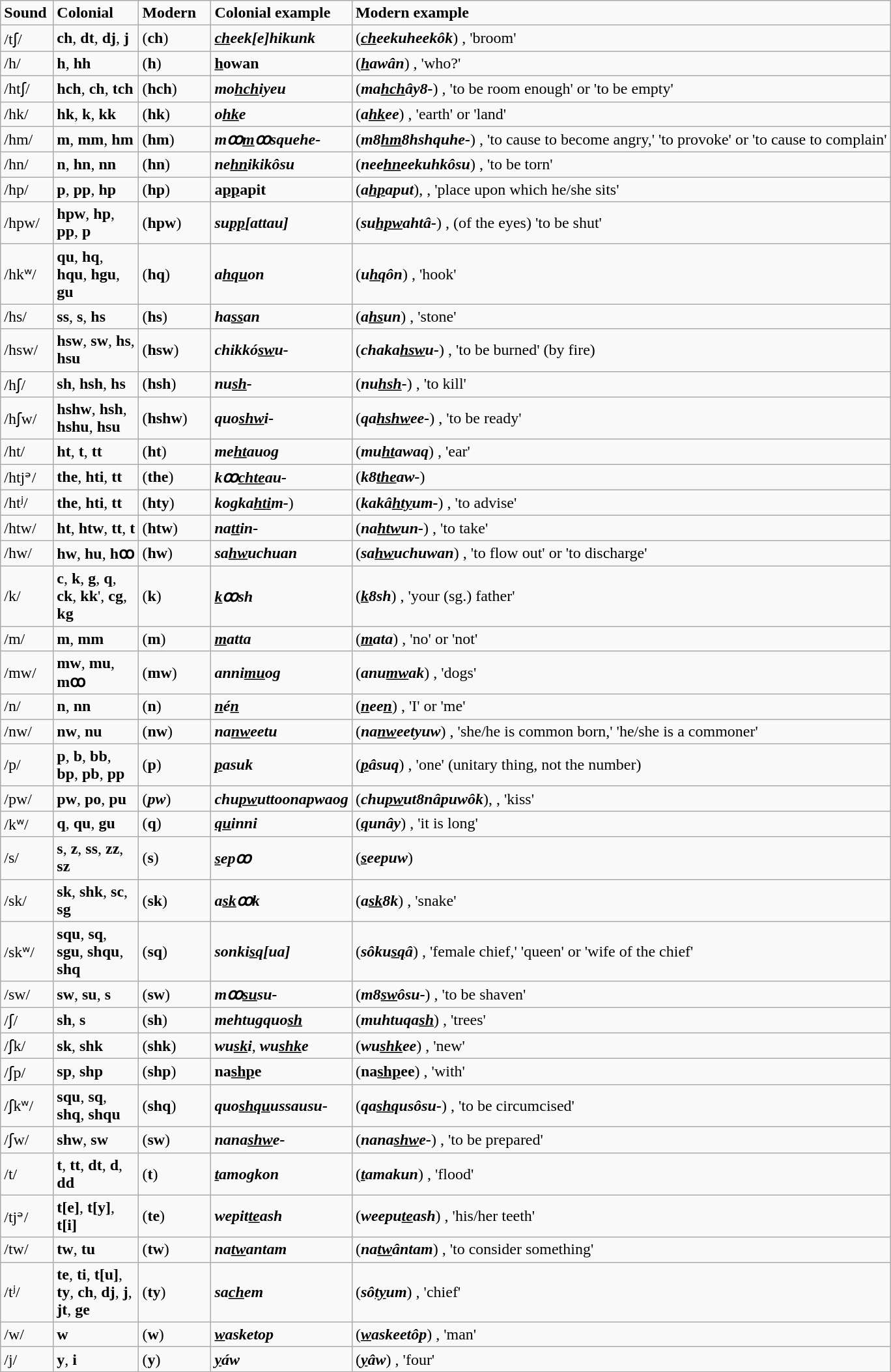<table class="wikitable">
<tr ----bgcolor="#eeeeee">
<td style="width: 35pt;"><strong>Sound</strong></td>
<td style="width: 60pt;"><strong>Colonial</strong></td>
<td style="width: 50pt;"><strong>Modern</strong></td>
<td><strong>Colonial example</strong></td>
<td><strong>Modern example</strong></td>
</tr>
<tr>
<td>/tʃ/</td>
<td><strong>ch</strong>, <strong>dt</strong>, <strong>dj</strong>, <strong>j</strong></td>
<td>(<strong>ch</strong>)</td>
<td><strong><em><u>ch</u>eek[e]hikunk</em></strong></td>
<td>(<strong><em><u>ch</u>eekuheekôk</em></strong>) , 'broom'</td>
</tr>
<tr>
<td>/h/</td>
<td><strong>h</strong>, <strong>hh</strong></td>
<td>(<strong>h</strong>)</td>
<td><strong><u>h</u>owan</strong></td>
<td>(<strong><em><u>h</u>awân</em></strong>) , 'who?'</td>
</tr>
<tr>
<td>/htʃ/</td>
<td><strong>hch</strong>, <strong>ch</strong>, <strong>tch</strong></td>
<td>(<strong>hch</strong>)</td>
<td><strong><em>mo<u>hch</u>iyeu</em></strong></td>
<td>(<strong><em>ma<u>hch</u>ây8-</em></strong>) , 'to be room enough' or 'to be empty'</td>
</tr>
<tr>
<td>/hk/</td>
<td><strong>hk</strong>, <strong>k</strong>, <strong>kk</strong></td>
<td>(<strong>hk</strong>)</td>
<td><strong><em>o<u>hk</u>e</em></strong></td>
<td>(<strong><em>a<u>hk</u>ee</em></strong>) , 'earth' or 'land'</td>
</tr>
<tr>
<td>/hm/</td>
<td><strong>m</strong>, <strong>mm</strong>, <strong>hm</strong></td>
<td>(<strong>hm</strong>)</td>
<td><strong><em>mꝏ<u>m</u>ꝏsquehe-</em></strong></td>
<td>(<strong><em>m8<u>hm</u>8hshquhe-</em></strong>) , 'to cause to become angry,' 'to provoke' or 'to cause to complain'</td>
</tr>
<tr>
<td>/hn/</td>
<td><strong>n</strong>, <strong>hn</strong>, <strong>nn</strong></td>
<td>(<strong>hn</strong>)</td>
<td><strong><em>ne<u>hn</u>ikikôsu</em></strong></td>
<td>(<strong><em>nee<u>hn</u>eekuhkôsu</em></strong>) , 'to be torn'</td>
</tr>
<tr>
<td>/hp/</td>
<td><strong>p</strong>, <strong>pp</strong>, <strong>hp</strong></td>
<td>(<strong>hp</strong>)</td>
<td><strong>a<u>pp</u>apit</strong></td>
<td>(<strong><em>a<u>hp</u>aput</em></strong>), , 'place upon which he/she sits'</td>
</tr>
<tr>
<td>/hpw/</td>
<td><strong>hpw</strong>, <strong>hp</strong>, <strong>pp</strong>, <strong>p</strong></td>
<td>(<strong>hpw</strong>)</td>
<td><strong><em>su<u>pp</u>[attau]</em></strong></td>
<td>(<strong><em>su<u>hpw</u>ahtâ-</em></strong>) , (of the eyes) 'to be shut'</td>
</tr>
<tr>
<td>/hkʷ/</td>
<td><strong>qu</strong>, <strong>hq</strong>, <strong>hqu</strong>, <strong>hgu</strong>, <strong>gu</strong></td>
<td>(<strong>hq</strong>)</td>
<td><strong><em>a<u>hqu</u>on</em></strong></td>
<td>(<strong><em>u<u>hq</u>ôn</em></strong>) , 'hook'</td>
</tr>
<tr>
<td>/hs/</td>
<td><strong>ss</strong>, <strong>s</strong>, <strong>hs</strong></td>
<td>(<strong>hs</strong>)</td>
<td><strong><em>ha<u>ss</u>an</em></strong></td>
<td>(<strong><em>a<u>hs</u>un</em></strong>) , 'stone'</td>
</tr>
<tr>
<td>/hsw/</td>
<td><strong>hsw</strong>, <strong>sw</strong>, <strong>hs</strong>, <strong>hsu</strong></td>
<td>(<strong>hsw</strong>)</td>
<td><strong><em>chikkó<u>sw</u>u-</em></strong></td>
<td>(<strong><em>chaka<u>hsw</u>u-</em></strong>) , 'to be burned' (by fire)</td>
</tr>
<tr>
<td>/hʃ/</td>
<td><strong>sh</strong>, <strong>hsh</strong>, <strong>hs</strong></td>
<td>(<strong>hsh</strong>)</td>
<td><strong><em>nu<u>sh</u>-</em></strong></td>
<td>(<strong><em>nu<u>hsh</u>-</em></strong>) , 'to kill'</td>
</tr>
<tr>
<td>/hʃw/</td>
<td><strong>hshw</strong>, <strong>hsh</strong>, <strong>hshu</strong>, <strong>hsu</strong></td>
<td>(<strong>hshw</strong>)</td>
<td><strong><em>quo<u>shw</u>i-</em></strong></td>
<td>(<strong><em>qa<u>hshw</u>ee-</em></strong>) , 'to be ready'</td>
</tr>
<tr>
<td>/ht/</td>
<td><strong>ht</strong>, <strong>t</strong>, <strong>tt</strong></td>
<td>(<strong>ht</strong>)</td>
<td><strong><em>me<u>ht</u>auog</em></strong></td>
<td>(<strong><em>mu<u>ht</u>awaq</em></strong>) , 'ear'</td>
</tr>
<tr>
<td>/htjᵊ/</td>
<td><strong>the</strong>, <strong>hti</strong>, <strong>tt</strong></td>
<td>(<strong>the</strong>)</td>
<td><strong><em>kꝏ<u>chte</u>au-</em></strong></td>
<td>(<strong><em>k8<u>the</u>aw-</em></strong>)</td>
</tr>
<tr>
<td>/htʲ/</td>
<td><strong>the</strong>, <strong>hti</strong>, <strong>tt</strong></td>
<td>(<strong>hty</strong>)</td>
<td><strong><em>kogka<u>hti</u>m-</em></strong>)</td>
<td>(<strong><em>kakâ<u>hty</u>um-</em></strong>) , 'to advise'</td>
</tr>
<tr>
<td>/htw/</td>
<td><strong>ht</strong>, <strong>htw</strong>, <strong>tt</strong>, <strong>t</strong></td>
<td>(<strong>htw</strong>)</td>
<td><strong><em>na<u>tt</u>in-</em></strong></td>
<td>(<strong><em>na<u>htw</u>un-</em></strong>) , 'to take'</td>
</tr>
<tr>
<td>/hw/</td>
<td><strong>hw</strong>, <strong>hu</strong>, <strong>hꝏ</strong></td>
<td>(<strong>hw</strong>)</td>
<td><strong><em>sa<u>hw</u>uchuan</em></strong></td>
<td>(<strong><em>sa<u>hw</u>uchuwan</em></strong>) , 'to flow out' or 'to discharge'</td>
</tr>
<tr>
<td>/k/</td>
<td><strong>c</strong>, <strong>k</strong>, <strong>g</strong>, <strong>q</strong>, <strong>ck</strong>, <strong>kk</strong>', <strong>cg</strong>, <strong>kg</strong></td>
<td>(<strong>k</strong>)</td>
<td><strong><em><u>k</u>ꝏsh</em></strong></td>
<td>(<strong><em><u>k</u>8sh</em></strong>) , 'your (sg.) father'</td>
</tr>
<tr>
<td>/m/</td>
<td><strong>m</strong>, <strong>mm</strong></td>
<td>(<strong>m</strong>)</td>
<td><strong><em><u>m</u>atta</em></strong></td>
<td>(<strong><em><u>m</u>ata</em></strong>) , 'no' or 'not'</td>
</tr>
<tr>
<td>/mw/</td>
<td><strong>mw</strong>, <strong>mu</strong>, <strong>mꝏ</strong></td>
<td>(<strong>mw</strong>)</td>
<td><strong><em>anni<u>mu</u>og</em></strong></td>
<td>(<strong><em>anu<u>mw</u>ak</em></strong>) , 'dogs'</td>
</tr>
<tr>
<td>/n/</td>
<td><strong>n</strong>, <strong>nn</strong></td>
<td>(<strong>n</strong>)</td>
<td><strong><em><u>n</u>é<u>n</u></em></strong></td>
<td>(<strong><em><u>n</u>ee<u>n</u></em></strong>) , 'I' or 'me'</td>
</tr>
<tr>
<td>/nw/</td>
<td><strong>nw</strong>, <strong>nu</strong></td>
<td>(<strong>nw</strong>)</td>
<td><strong><em>na<u>nw</u>eetu</em></strong></td>
<td>(<strong><em>na<u>nw</u>eetyuw</em></strong>) , 'she/he is common born,' 'he/she is a commoner'</td>
</tr>
<tr>
<td>/p/</td>
<td><strong>p</strong>, <strong>b</strong>, <strong>bb</strong>, <strong>bp</strong>, <strong>pb</strong>, <strong>pp</strong></td>
<td>(<strong>p</strong>)</td>
<td><strong><em><u>p</u>asuk</em></strong></td>
<td>(<strong><em><u>p</u>âsuq</em></strong>) , 'one'  (unitary thing, not the number)</td>
</tr>
<tr>
<td>/pw/</td>
<td><strong>pw</strong>, <strong>po</strong>, <strong>pu</strong></td>
<td>(<strong><em>pw</em></strong>)</td>
<td><strong><em>chu<u>pw</u>uttoonapwaog</em></strong></td>
<td>(<strong><em>chu<u>pw</u>ut8nâpuwôk</em></strong>), , 'kiss'</td>
</tr>
<tr>
<td>/kʷ/</td>
<td><strong>q</strong>, <strong>qu</strong>, <strong>gu</strong></td>
<td>(<strong>q</strong>)</td>
<td><strong><em><u>qu</u>inni</em></strong></td>
<td>(<strong><em><u>q</u>unây</em></strong>) , 'it is long'</td>
</tr>
<tr>
<td>/s/</td>
<td><strong>s</strong>, <strong>z</strong>, <strong>ss</strong>, <strong>zz</strong>, <strong>sz</strong></td>
<td>(<strong>s</strong>)</td>
<td><strong><em><u>s</u>epꝏ</em></strong></td>
<td>(<strong><em><u>s</u>eepuw</em></strong>) </td>
</tr>
<tr>
<td>/sk/</td>
<td><strong>sk</strong>, <strong>shk</strong>, <strong>sc</strong>, <strong>sg</strong></td>
<td>(<strong>sk</strong>)</td>
<td><strong><em>a<u>sk</u>ꝏk</em></strong></td>
<td>(<strong><em>a<u>sk</u>8k</em></strong>) , 'snake'</td>
</tr>
<tr>
<td>/skʷ/</td>
<td><strong>squ</strong>, <strong>sq</strong>, <strong>sgu</strong>, <strong>shqu</strong>, <strong>shq</strong></td>
<td>(<strong>sq</strong>)</td>
<td><strong><em>sonki<u>sq</u>[ua]</em></strong></td>
<td>(<strong><em>sôku<u>sq</u>â</em></strong>) , 'female chief,' 'queen' or 'wife of the chief'</td>
</tr>
<tr>
<td>/sw/</td>
<td><strong>sw</strong>, <strong>su</strong>, <strong>s</strong></td>
<td>(<strong>sw</strong>)</td>
<td><strong><em>mꝏ<u>su</u>su-</em></strong></td>
<td>(<strong><em>m8<u>sw</u>ôsu-</em></strong>) , 'to be shaven'</td>
</tr>
<tr>
<td>/ʃ/</td>
<td><strong>sh</strong>, <strong>s</strong></td>
<td>(<strong>sh</strong>)</td>
<td><strong><em>mehtugquo<u>sh</u></em></strong></td>
<td>(<strong><em>muhtuqa<u>sh</u></em></strong>) , 'trees'</td>
</tr>
<tr>
<td>/ʃk/</td>
<td><strong>sk</strong>, <strong>shk</strong></td>
<td>(<strong>shk</strong>)</td>
<td><strong><em>wu<u>sk</u>i</em></strong>, <strong><em>wu<u>shk</u>e</em></strong></td>
<td>(<strong><em>wu<u>shk</u>ee</em></strong>) , 'new'</td>
</tr>
<tr>
<td>/ʃp/</td>
<td><strong>sp</strong>, <strong>shp</strong></td>
<td>(<strong>shp</strong>)</td>
<td><strong>na<u>shp</u>e</strong></td>
<td>(<strong>na<u>shp</u>ee</strong>) , 'with'</td>
</tr>
<tr>
<td>/ʃkʷ/</td>
<td><strong>squ</strong>, <strong>sq</strong>, <strong>shq</strong>, <strong>shqu</strong></td>
<td>(<strong>shq</strong>)</td>
<td><strong><em>quo<u>shqu</u>ussausu-</em></strong></td>
<td>(<strong><em>qa<u>shq</u>usôsu-</em></strong>) , 'to be circumcised'</td>
</tr>
<tr>
<td>/ʃw/</td>
<td><strong>shw</strong>, <strong>sw</strong></td>
<td>(<strong>sw</strong>)</td>
<td><strong><em>nana<u>shw</u>e-</em></strong></td>
<td>(<strong><em>nana<u>shw</u>e-</em></strong>) , 'to be prepared'</td>
</tr>
<tr>
<td>/t/</td>
<td><strong>t</strong>, <strong>tt</strong>, <strong>dt</strong>, <strong>d</strong>, <strong>dd</strong></td>
<td>(<strong>t</strong>)</td>
<td><strong><em><u>t</u>amogkon</em></strong></td>
<td>(<strong><em><u>t</u>amakun</em></strong>) , 'flood'</td>
</tr>
<tr>
<td>/tjᵊ/</td>
<td><strong>t[e]</strong>, <strong>t[y]</strong>, <strong>t[i]</strong></td>
<td>(<strong>te</strong>)</td>
<td><strong><em>wepit<u>te</u>ash</em></strong></td>
<td>(<strong><em>weepu<u>te</u>ash</em></strong>) , 'his/her teeth'</td>
</tr>
<tr>
<td>/tw/</td>
<td><strong>tw</strong>, <strong>tu</strong></td>
<td>(<strong>tw</strong>)</td>
<td><strong><em>na<u>tw</u>antam</em></strong></td>
<td>(<strong><em>na<u>tw</u>ântam</em></strong>) , 'to consider something'</td>
</tr>
<tr>
<td>/tʲ/</td>
<td><strong>te</strong>, <strong>ti</strong>, <strong>t[u]</strong>, <strong>ty</strong>, <strong>ch</strong>, <strong>dj</strong>, <strong>j</strong>, <strong>jt</strong>, <strong>ge</strong></td>
<td>(<strong>ty</strong>)</td>
<td><strong><em>sa<u>ch</u>em</em></strong></td>
<td>(<strong><em>sô<u>ty</u>um</em></strong>) , 'chief'</td>
</tr>
<tr>
<td>/w/</td>
<td><strong>w</strong></td>
<td>(<strong>w</strong>)</td>
<td><strong><em><u>w</u>asketop</em></strong></td>
<td>(<strong><em><u>w</u>askeetôp</em></strong>) , 'man'</td>
</tr>
<tr>
<td>/j/</td>
<td><strong>y</strong>, <strong>i</strong></td>
<td>(<strong>y</strong>)</td>
<td><strong><em><u>y</u>áw</em></strong></td>
<td>(<strong><em><u>y</u>âw</em></strong>) , 'four'</td>
</tr>
</table>
